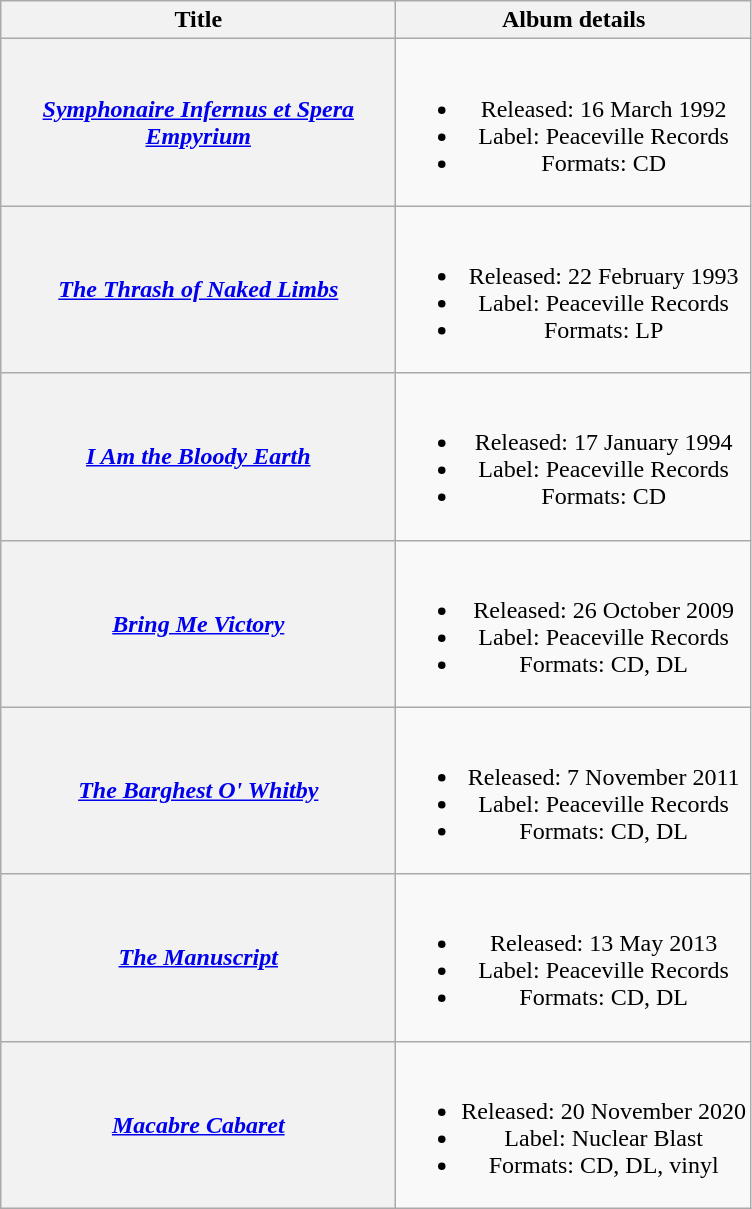<table class="wikitable plainrowheaders" style="text-align:center;">
<tr>
<th scope="col" style="width:16em;">Title</th>
<th scope="col">Album details</th>
</tr>
<tr>
<th scope="row"><em><a href='#'>Symphonaire Infernus et Spera Empyrium</a></em></th>
<td><br><ul><li>Released: 16 March 1992</li><li>Label: Peaceville Records</li><li>Formats: CD</li></ul></td>
</tr>
<tr>
<th scope="row"><em><a href='#'>The Thrash of Naked Limbs</a></em></th>
<td><br><ul><li>Released: 22 February 1993</li><li>Label: Peaceville Records</li><li>Formats: LP</li></ul></td>
</tr>
<tr>
<th scope="row"><em><a href='#'>I Am the Bloody Earth</a></em></th>
<td><br><ul><li>Released: 17 January 1994</li><li>Label: Peaceville Records</li><li>Formats: CD</li></ul></td>
</tr>
<tr>
<th scope="row"><em><a href='#'>Bring Me Victory</a></em></th>
<td><br><ul><li>Released: 26 October 2009</li><li>Label: Peaceville Records</li><li>Formats: CD, DL</li></ul></td>
</tr>
<tr>
<th scope="row"><em><a href='#'>The Barghest O' Whitby</a></em></th>
<td><br><ul><li>Released: 7 November 2011</li><li>Label: Peaceville Records</li><li>Formats: CD, DL</li></ul></td>
</tr>
<tr>
<th scope="row"><em><a href='#'>The Manuscript</a></em></th>
<td><br><ul><li>Released: 13 May 2013</li><li>Label: Peaceville Records</li><li>Formats: CD, DL</li></ul></td>
</tr>
<tr>
<th scope="row"><em><a href='#'>Macabre Cabaret</a></em></th>
<td><br><ul><li>Released: 20 November 2020</li><li>Label: Nuclear Blast</li><li>Formats: CD, DL, vinyl</li></ul></td>
</tr>
</table>
